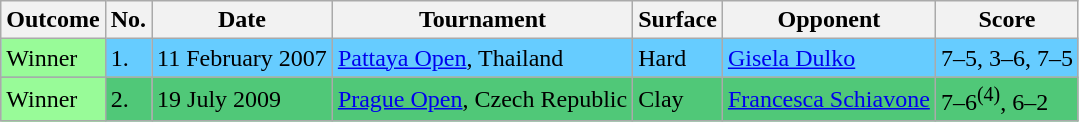<table class="wikitable">
<tr>
<th>Outcome</th>
<th>No.</th>
<th>Date</th>
<th>Tournament</th>
<th>Surface</th>
<th>Opponent</th>
<th>Score</th>
</tr>
<tr bgcolor="#66CCFF">
<td style="background:#98fb98;">Winner</td>
<td>1.</td>
<td>11 February 2007</td>
<td><a href='#'>Pattaya Open</a>, Thailand</td>
<td>Hard</td>
<td> <a href='#'>Gisela Dulko</a></td>
<td>7–5, 3–6, 7–5</td>
</tr>
<tr bgcolor="#50C878">
<td style="background:#98fb98;">Winner</td>
<td>2.</td>
<td>19 July 2009</td>
<td><a href='#'>Prague Open</a>, Czech Republic</td>
<td>Clay</td>
<td> <a href='#'>Francesca Schiavone</a></td>
<td>7–6<sup>(4)</sup>, 6–2</td>
</tr>
</table>
